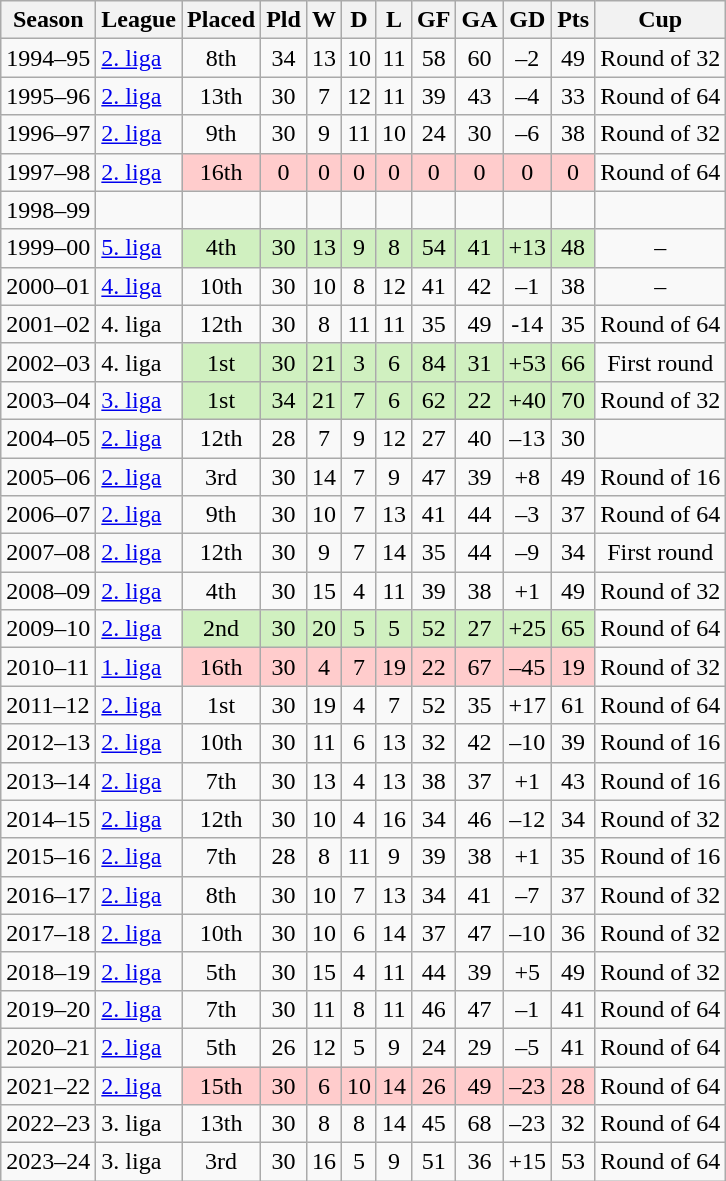<table class="wikitable sortable">
<tr>
<th>Season</th>
<th>League</th>
<th>Placed</th>
<th>Pld</th>
<th>W</th>
<th>D</th>
<th>L</th>
<th>GF</th>
<th>GA</th>
<th>GD</th>
<th>Pts</th>
<th>Cup</th>
</tr>
<tr>
<td>1994–95</td>
<td><a href='#'>2. liga</a></td>
<td style="text-align:center">8th</td>
<td style="text-align:center">34</td>
<td style="text-align:center">13</td>
<td style="text-align:center">10</td>
<td style="text-align:center">11</td>
<td style="text-align:center">58</td>
<td style="text-align:center">60</td>
<td style="text-align:center">–2</td>
<td style="text-align:center">49</td>
<td style="text-align:center">Round of 32</td>
</tr>
<tr>
<td>1995–96</td>
<td><a href='#'>2. liga</a></td>
<td style="text-align:center">13th</td>
<td style="text-align:center">30</td>
<td style="text-align:center">7</td>
<td style="text-align:center">12</td>
<td style="text-align:center">11</td>
<td style="text-align:center">39</td>
<td style="text-align:center">43</td>
<td style="text-align:center">–4</td>
<td style="text-align:center">33</td>
<td style="text-align:center">Round of 64</td>
</tr>
<tr>
<td>1996–97</td>
<td><a href='#'>2. liga</a></td>
<td style="text-align:center">9th</td>
<td style="text-align:center">30</td>
<td style="text-align:center">9</td>
<td style="text-align:center">11</td>
<td style="text-align:center">10</td>
<td style="text-align:center">24</td>
<td style="text-align:center">30</td>
<td style="text-align:center">–6</td>
<td style="text-align:center">38</td>
<td style="text-align:center">Round of 32</td>
</tr>
<tr>
<td>1997–98</td>
<td><a href='#'>2. liga</a></td>
<td style="background: #FFCCCC; text-align:center">16th</td>
<td style="background: #FFCCCC; text-align:center">0</td>
<td style="background: #FFCCCC; text-align:center">0</td>
<td style="background: #FFCCCC; text-align:center">0</td>
<td style="background: #FFCCCC; text-align:center">0</td>
<td style="background: #FFCCCC; text-align:center">0</td>
<td style="background: #FFCCCC; text-align:center">0</td>
<td style="background: #FFCCCC; text-align:center">0</td>
<td style="background: #FFCCCC; text-align:center">0</td>
<td style="text-align:center">Round of 64</td>
</tr>
<tr>
<td>1998–99</td>
<td></td>
<td style="text-align:center"></td>
<td style="text-align:center"></td>
<td style="text-align:center"></td>
<td style="text-align:center"></td>
<td style="text-align:center"></td>
<td style="text-align:center"></td>
<td style="text-align:center"></td>
<td style="text-align:center"></td>
<td style="text-align:center"></td>
<td style="text-align:center"></td>
</tr>
<tr>
<td>1999–00</td>
<td><a href='#'>5. liga</a></td>
<td style="background: #D0F0C0; text-align:center">4th</td>
<td style="background: #D0F0C0; text-align:center">30</td>
<td style="background: #D0F0C0; text-align:center">13</td>
<td style="background: #D0F0C0; text-align:center">9</td>
<td style="background: #D0F0C0; text-align:center">8</td>
<td style="background: #D0F0C0; text-align:center">54</td>
<td style="background: #D0F0C0; text-align:center">41</td>
<td style="background: #D0F0C0; text-align:center">+13</td>
<td style="background: #D0F0C0; text-align:center">48</td>
<td style="text-align:center">–</td>
</tr>
<tr>
<td>2000–01</td>
<td><a href='#'>4. liga</a></td>
<td style="text-align:center">10th</td>
<td style="text-align:center">30</td>
<td style="text-align:center">10</td>
<td style="text-align:center">8</td>
<td style="text-align:center">12</td>
<td style="text-align:center">41</td>
<td style="text-align:center">42</td>
<td style="text-align:center">–1</td>
<td style="text-align:center">38</td>
<td style="text-align:center">–</td>
</tr>
<tr>
<td>2001–02</td>
<td>4. liga</td>
<td style="text-align:center">12th</td>
<td style="text-align:center">30</td>
<td style="text-align:center">8</td>
<td style="text-align:center">11</td>
<td style="text-align:center">11</td>
<td style="text-align:center">35</td>
<td style="text-align:center">49</td>
<td style="text-align:center">-14</td>
<td style="text-align:center">35</td>
<td style="text-align:center">Round of 64</td>
</tr>
<tr>
<td>2002–03</td>
<td>4. liga</td>
<td style="background: #D0F0C0; text-align:center">1st</td>
<td style="background: #D0F0C0; text-align:center">30</td>
<td style="background: #D0F0C0; text-align:center">21</td>
<td style="background: #D0F0C0; text-align:center">3</td>
<td style="background: #D0F0C0; text-align:center">6</td>
<td style="background: #D0F0C0; text-align:center">84</td>
<td style="background: #D0F0C0; text-align:center">31</td>
<td style="background: #D0F0C0; text-align:center">+53</td>
<td style="background: #D0F0C0; text-align:center">66</td>
<td style="text-align:center">First round</td>
</tr>
<tr>
<td>2003–04</td>
<td><a href='#'>3. liga</a></td>
<td style="background: #D0F0C0; text-align:center">1st</td>
<td style="background: #D0F0C0; text-align:center">34</td>
<td style="background: #D0F0C0; text-align:center">21</td>
<td style="background: #D0F0C0; text-align:center">7</td>
<td style="background: #D0F0C0; text-align:center">6</td>
<td style="background: #D0F0C0; text-align:center">62</td>
<td style="background: #D0F0C0; text-align:center">22</td>
<td style="background: #D0F0C0; text-align:center">+40</td>
<td style="background: #D0F0C0; text-align:center">70</td>
<td style="text-align:center">Round of 32</td>
</tr>
<tr>
<td>2004–05</td>
<td><a href='#'>2. liga</a></td>
<td style="text-align:center">12th</td>
<td style="text-align:center">28</td>
<td style="text-align:center">7</td>
<td style="text-align:center">9</td>
<td style="text-align:center">12</td>
<td style="text-align:center">27</td>
<td style="text-align:center">40</td>
<td style="text-align:center">–13</td>
<td style="text-align:center">30</td>
<td style="text-align:center"></td>
</tr>
<tr>
<td>2005–06</td>
<td><a href='#'>2. liga</a></td>
<td style="text-align:center">3rd</td>
<td style="text-align:center">30</td>
<td style="text-align:center">14</td>
<td style="text-align:center">7</td>
<td style="text-align:center">9</td>
<td style="text-align:center">47</td>
<td style="text-align:center">39</td>
<td style="text-align:center">+8</td>
<td style="text-align:center">49</td>
<td style="text-align:center">Round of 16</td>
</tr>
<tr>
<td>2006–07</td>
<td><a href='#'>2. liga</a></td>
<td style="text-align:center">9th</td>
<td style="text-align:center">30</td>
<td style="text-align:center">10</td>
<td style="text-align:center">7</td>
<td style="text-align:center">13</td>
<td style="text-align:center">41</td>
<td style="text-align:center">44</td>
<td style="text-align:center">–3</td>
<td style="text-align:center">37</td>
<td style="text-align:center">Round of 64</td>
</tr>
<tr>
<td>2007–08</td>
<td><a href='#'>2. liga</a></td>
<td style="text-align:center">12th</td>
<td style="text-align:center">30</td>
<td style="text-align:center">9</td>
<td style="text-align:center">7</td>
<td style="text-align:center">14</td>
<td style="text-align:center">35</td>
<td style="text-align:center">44</td>
<td style="text-align:center">–9</td>
<td style="text-align:center">34</td>
<td style="text-align:center">First round</td>
</tr>
<tr>
<td>2008–09</td>
<td><a href='#'>2. liga</a></td>
<td style="text-align:center">4th</td>
<td style="text-align:center">30</td>
<td style="text-align:center">15</td>
<td style="text-align:center">4</td>
<td style="text-align:center">11</td>
<td style="text-align:center">39</td>
<td style="text-align:center">38</td>
<td style="text-align:center">+1</td>
<td style="text-align:center">49</td>
<td style="text-align:center">Round of 32</td>
</tr>
<tr>
<td>2009–10</td>
<td><a href='#'>2. liga</a></td>
<td style="background: #D0F0C0; text-align:center">2nd</td>
<td style="background: #D0F0C0; text-align:center">30</td>
<td style="background: #D0F0C0; text-align:center">20</td>
<td style="background: #D0F0C0; text-align:center">5</td>
<td style="background: #D0F0C0; text-align:center">5</td>
<td style="background: #D0F0C0; text-align:center">52</td>
<td style="background: #D0F0C0; text-align:center">27</td>
<td style="background: #D0F0C0; text-align:center">+25</td>
<td style="background: #D0F0C0; text-align:center">65</td>
<td style="text-align:center">Round of 64</td>
</tr>
<tr>
<td>2010–11</td>
<td><a href='#'>1. liga</a></td>
<td style="background: #FFCCCC; text-align:center">16th</td>
<td style="background: #FFCCCC; text-align:center">30</td>
<td style="background: #FFCCCC; text-align:center">4</td>
<td style="background: #FFCCCC; text-align:center">7</td>
<td style="background: #FFCCCC; text-align:center">19</td>
<td style="background: #FFCCCC; text-align:center">22</td>
<td style="background: #FFCCCC; text-align:center">67</td>
<td style="background: #FFCCCC; text-align:center">–45</td>
<td style="background: #FFCCCC; text-align:center">19</td>
<td style="text-align:center">Round of 32</td>
</tr>
<tr>
<td>2011–12</td>
<td><a href='#'>2. liga</a></td>
<td style="text-align:center">1st</td>
<td style="text-align:center">30</td>
<td style="text-align:center">19</td>
<td style="text-align:center">4</td>
<td style="text-align:center">7</td>
<td style="text-align:center">52</td>
<td style="text-align:center">35</td>
<td style="text-align:center">+17</td>
<td style="text-align:center">61</td>
<td style="text-align:center">Round of 64</td>
</tr>
<tr>
<td>2012–13</td>
<td><a href='#'>2. liga</a></td>
<td style="text-align:center">10th</td>
<td style="text-align:center">30</td>
<td style="text-align:center">11</td>
<td style="text-align:center">6</td>
<td style="text-align:center">13</td>
<td style="text-align:center">32</td>
<td style="text-align:center">42</td>
<td style="text-align:center">–10</td>
<td style="text-align:center">39</td>
<td style="text-align:center">Round of 16</td>
</tr>
<tr>
<td>2013–14</td>
<td><a href='#'>2. liga</a></td>
<td style="text-align:center">7th</td>
<td style="text-align:center">30</td>
<td style="text-align:center">13</td>
<td style="text-align:center">4</td>
<td style="text-align:center">13</td>
<td style="text-align:center">38</td>
<td style="text-align:center">37</td>
<td style="text-align:center">+1</td>
<td style="text-align:center">43</td>
<td style="text-align:center">Round of 16</td>
</tr>
<tr>
<td>2014–15</td>
<td><a href='#'>2. liga</a></td>
<td style="text-align:center">12th</td>
<td style="text-align:center">30</td>
<td style="text-align:center">10</td>
<td style="text-align:center">4</td>
<td style="text-align:center">16</td>
<td style="text-align:center">34</td>
<td style="text-align:center">46</td>
<td style="text-align:center">–12</td>
<td style="text-align:center">34</td>
<td style="text-align:center">Round of 32</td>
</tr>
<tr>
<td>2015–16</td>
<td><a href='#'>2. liga</a></td>
<td style="text-align:center">7th</td>
<td style="text-align:center">28</td>
<td style="text-align:center">8</td>
<td style="text-align:center">11</td>
<td style="text-align:center">9</td>
<td style="text-align:center">39</td>
<td style="text-align:center">38</td>
<td style="text-align:center">+1</td>
<td style="text-align:center">35</td>
<td style="text-align:center">Round of 16</td>
</tr>
<tr>
<td>2016–17</td>
<td><a href='#'>2. liga</a></td>
<td style="text-align:center">8th</td>
<td style="text-align:center">30</td>
<td style="text-align:center">10</td>
<td style="text-align:center">7</td>
<td style="text-align:center">13</td>
<td style="text-align:center">34</td>
<td style="text-align:center">41</td>
<td style="text-align:center">–7</td>
<td style="text-align:center">37</td>
<td style="text-align:center">Round of 32</td>
</tr>
<tr>
<td>2017–18</td>
<td><a href='#'>2. liga</a></td>
<td style="text-align:center">10th</td>
<td style="text-align:center">30</td>
<td style="text-align:center">10</td>
<td style="text-align:center">6</td>
<td style="text-align:center">14</td>
<td style="text-align:center">37</td>
<td style="text-align:center">47</td>
<td style="text-align:center">–10</td>
<td style="text-align:center">36</td>
<td style="text-align:center">Round of 32</td>
</tr>
<tr>
<td>2018–19</td>
<td><a href='#'>2. liga</a></td>
<td style="text-align:center">5th</td>
<td style="text-align:center">30</td>
<td style="text-align:center">15</td>
<td style="text-align:center">4</td>
<td style="text-align:center">11</td>
<td style="text-align:center">44</td>
<td style="text-align:center">39</td>
<td style="text-align:center">+5</td>
<td style="text-align:center">49</td>
<td style="text-align:center">Round of 32</td>
</tr>
<tr>
<td>2019–20</td>
<td><a href='#'>2. liga</a></td>
<td style="text-align:center">7th</td>
<td style="text-align:center">30</td>
<td style="text-align:center">11</td>
<td style="text-align:center">8</td>
<td style="text-align:center">11</td>
<td style="text-align:center">46</td>
<td style="text-align:center">47</td>
<td style="text-align:center">–1</td>
<td style="text-align:center">41</td>
<td style="text-align:center">Round of 64</td>
</tr>
<tr>
<td>2020–21</td>
<td><a href='#'>2. liga</a></td>
<td style="text-align:center">5th</td>
<td style="text-align:center">26</td>
<td style="text-align:center">12</td>
<td style="text-align:center">5</td>
<td style="text-align:center">9</td>
<td style="text-align:center">24</td>
<td style="text-align:center">29</td>
<td style="text-align:center">–5</td>
<td style="text-align:center">41</td>
<td style="text-align:center">Round of 64</td>
</tr>
<tr>
<td>2021–22</td>
<td><a href='#'>2. liga</a></td>
<td style="background: #FFCCCC; text-align:center">15th</td>
<td style="background: #FFCCCC; text-align:center">30</td>
<td style="background: #FFCCCC; text-align:center">6</td>
<td style="background: #FFCCCC; text-align:center">10</td>
<td style="background: #FFCCCC; text-align:center">14</td>
<td style="background: #FFCCCC; text-align:center">26</td>
<td style="background: #FFCCCC; text-align:center">49</td>
<td style="background: #FFCCCC; text-align:center">–23</td>
<td style="background: #FFCCCC; text-align:center">28</td>
<td style="text-align:center">Round of 64</td>
</tr>
<tr>
<td>2022–23</td>
<td>3. liga</td>
<td style="text-align:center">13th</td>
<td style="text-align:center">30</td>
<td style="text-align:center">8</td>
<td style="text-align:center">8</td>
<td style="text-align:center">14</td>
<td style="text-align:center">45</td>
<td style="text-align:center">68</td>
<td style="text-align:center">–23</td>
<td style="text-align:center">32</td>
<td style="text-align:center">Round of 64</td>
</tr>
<tr>
<td>2023–24</td>
<td>3. liga</td>
<td style="text-align:center">3rd</td>
<td style="text-align:center">30</td>
<td style="text-align:center">16</td>
<td style="text-align:center">5</td>
<td style="text-align:center">9</td>
<td style="text-align:center">51</td>
<td style="text-align:center">36</td>
<td style="text-align:center">+15</td>
<td style="text-align:center">53</td>
<td style="text-align:center">Round of 64</td>
</tr>
</table>
